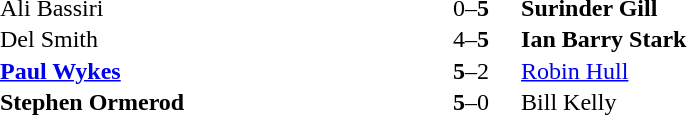<table width="50%" cellspacing="1">
<tr>
<th width=45%></th>
<th width=10%></th>
<th width=45%></th>
</tr>
<tr>
<td> Ali Bassiri</td>
<td align="center">0–<strong>5</strong></td>
<td> <strong>Surinder Gill</strong></td>
</tr>
<tr>
<td> Del Smith</td>
<td align="center">4–<strong>5</strong></td>
<td> <strong>Ian Barry Stark</strong></td>
</tr>
<tr>
<td> <strong><a href='#'>Paul Wykes</a></strong></td>
<td align="center"><strong>5</strong>–2</td>
<td> <a href='#'>Robin Hull</a></td>
</tr>
<tr>
<td> <strong>Stephen Ormerod</strong></td>
<td align="center"><strong>5</strong>–0</td>
<td> Bill Kelly</td>
</tr>
</table>
